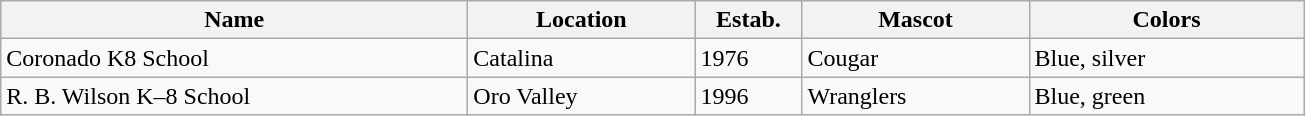<table class="wikitable">
<tr>
<th style="width:19em">Name</th>
<th style="width:9em">Location</th>
<th style="width:4em">Estab.</th>
<th style="width:9em">Mascot</th>
<th style="width:11em">Colors</th>
</tr>
<tr>
<td>Coronado K8 School</td>
<td>Catalina</td>
<td>1976</td>
<td>Cougar</td>
<td>Blue, silver</td>
</tr>
<tr>
<td>R. B. Wilson K–8 School</td>
<td>Oro Valley</td>
<td>1996</td>
<td>Wranglers</td>
<td>Blue, green</td>
</tr>
</table>
